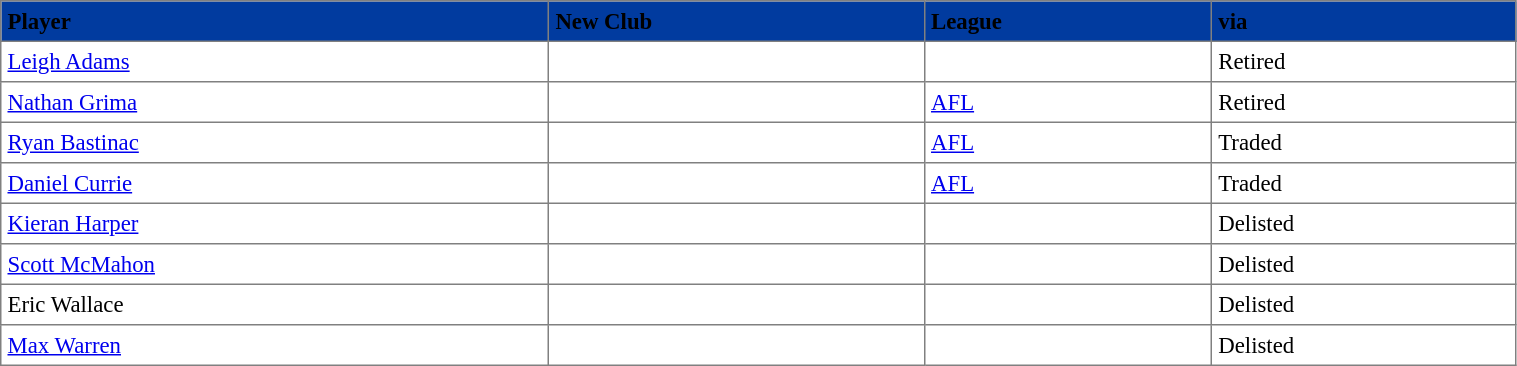<table border="1" cellpadding="4" cellspacing="0"  style="text-align:left; font-size:95%; border-collapse:collapse; width:80%;">
<tr style="background:#013B9F;">
<th><span>Player</span></th>
<th><span>New Club</span></th>
<th><span>League</span></th>
<th><span>via</span></th>
</tr>
<tr>
<td> <a href='#'>Leigh Adams</a></td>
<td></td>
<td></td>
<td>Retired</td>
</tr>
<tr>
<td> <a href='#'>Nathan Grima</a></td>
<td></td>
<td><a href='#'>AFL</a></td>
<td>Retired</td>
</tr>
<tr }>
<td> <a href='#'>Ryan Bastinac</a></td>
<td></td>
<td><a href='#'>AFL</a></td>
<td>Traded</td>
</tr>
<tr>
<td> <a href='#'>Daniel Currie</a></td>
<td></td>
<td><a href='#'>AFL</a></td>
<td>Traded</td>
</tr>
<tr>
<td> <a href='#'>Kieran Harper</a></td>
<td></td>
<td></td>
<td>Delisted</td>
</tr>
<tr>
<td> <a href='#'>Scott McMahon</a></td>
<td></td>
<td></td>
<td>Delisted</td>
</tr>
<tr>
<td> Eric Wallace</td>
<td></td>
<td></td>
<td>Delisted</td>
</tr>
<tr>
<td> <a href='#'>Max Warren</a></td>
<td></td>
<td></td>
<td>Delisted</td>
</tr>
</table>
